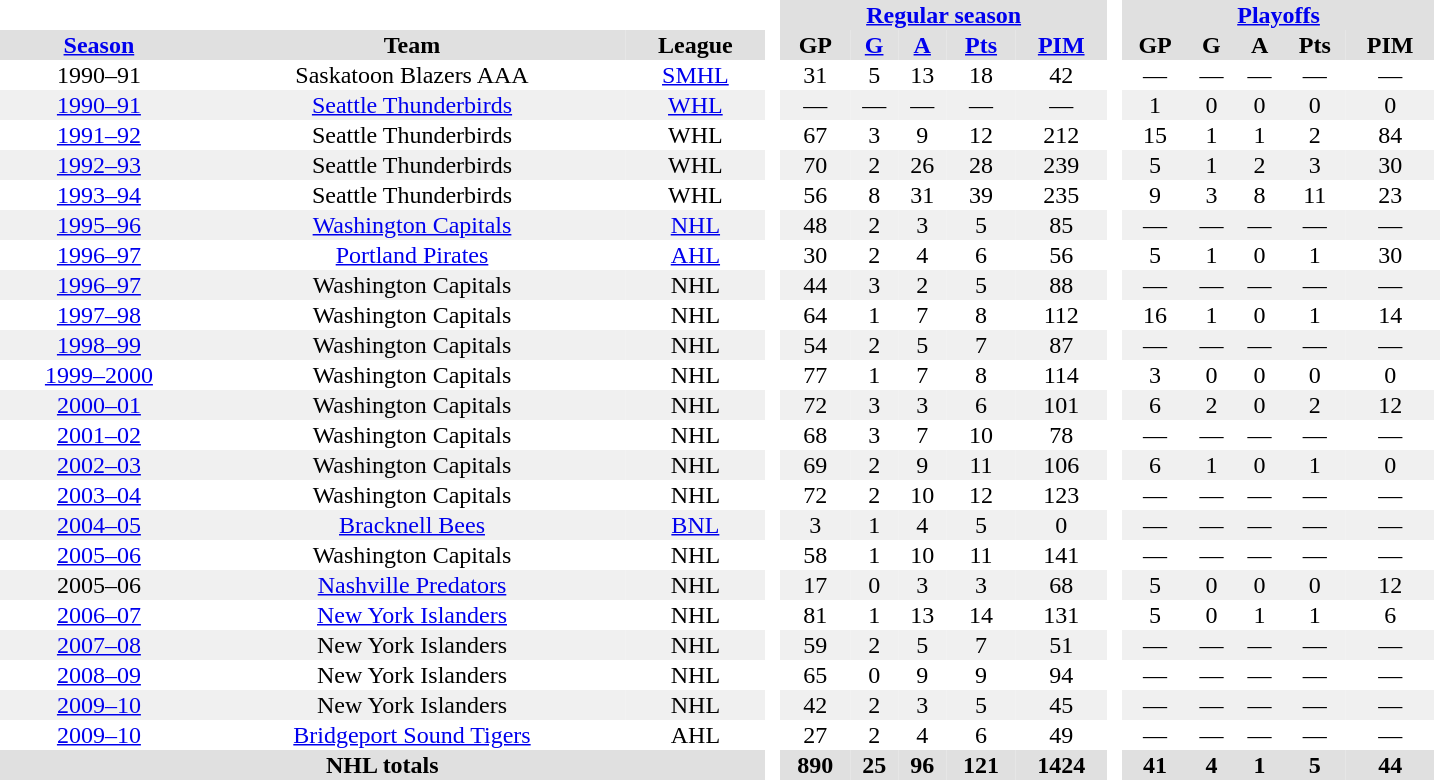<table border="0" cellpadding="1" cellspacing="0" style="text-align:center; width:60em;">
<tr style="background:#e0e0e0;">
<th colspan="3"  bgcolor="#ffffff"> </th>
<th rowspan="99" bgcolor="#ffffff"> </th>
<th colspan="5"><a href='#'>Regular season</a></th>
<th rowspan="99" bgcolor="#ffffff"> </th>
<th colspan="5"><a href='#'>Playoffs</a></th>
</tr>
<tr style="background:#e0e0e0;">
<th><a href='#'>Season</a></th>
<th>Team</th>
<th>League</th>
<th>GP</th>
<th><a href='#'>G</a></th>
<th><a href='#'>A</a></th>
<th><a href='#'>Pts</a></th>
<th><a href='#'>PIM</a></th>
<th>GP</th>
<th>G</th>
<th>A</th>
<th>Pts</th>
<th>PIM</th>
</tr>
<tr>
<td>1990–91</td>
<td>Saskatoon Blazers AAA</td>
<td><a href='#'>SMHL</a></td>
<td>31</td>
<td>5</td>
<td>13</td>
<td>18</td>
<td>42</td>
<td>—</td>
<td>—</td>
<td>—</td>
<td>—</td>
<td>—</td>
</tr>
<tr style="background:#f0f0f0;">
<td><a href='#'>1990–91</a></td>
<td><a href='#'>Seattle Thunderbirds</a></td>
<td><a href='#'>WHL</a></td>
<td>—</td>
<td>—</td>
<td>—</td>
<td>—</td>
<td>—</td>
<td>1</td>
<td>0</td>
<td>0</td>
<td>0</td>
<td>0</td>
</tr>
<tr>
<td><a href='#'>1991–92</a></td>
<td>Seattle Thunderbirds</td>
<td>WHL</td>
<td>67</td>
<td>3</td>
<td>9</td>
<td>12</td>
<td>212</td>
<td>15</td>
<td>1</td>
<td>1</td>
<td>2</td>
<td>84</td>
</tr>
<tr style="background:#f0f0f0;">
<td><a href='#'>1992–93</a></td>
<td>Seattle Thunderbirds</td>
<td>WHL</td>
<td>70</td>
<td>2</td>
<td>26</td>
<td>28</td>
<td>239</td>
<td>5</td>
<td>1</td>
<td>2</td>
<td>3</td>
<td>30</td>
</tr>
<tr>
<td><a href='#'>1993–94</a></td>
<td>Seattle Thunderbirds</td>
<td>WHL</td>
<td>56</td>
<td>8</td>
<td>31</td>
<td>39</td>
<td>235</td>
<td>9</td>
<td>3</td>
<td>8</td>
<td>11</td>
<td>23</td>
</tr>
<tr style="background:#f0f0f0;">
<td><a href='#'>1995–96</a></td>
<td><a href='#'>Washington Capitals</a></td>
<td><a href='#'>NHL</a></td>
<td>48</td>
<td>2</td>
<td>3</td>
<td>5</td>
<td>85</td>
<td>—</td>
<td>—</td>
<td>—</td>
<td>—</td>
<td>—</td>
<td></td>
</tr>
<tr>
<td><a href='#'>1996–97</a></td>
<td><a href='#'>Portland Pirates</a></td>
<td><a href='#'>AHL</a></td>
<td>30</td>
<td>2</td>
<td>4</td>
<td>6</td>
<td>56</td>
<td>5</td>
<td>1</td>
<td>0</td>
<td>1</td>
<td>30</td>
</tr>
<tr style="background:#f0f0f0;">
<td><a href='#'>1996–97</a></td>
<td>Washington Capitals</td>
<td>NHL</td>
<td>44</td>
<td>3</td>
<td>2</td>
<td>5</td>
<td>88</td>
<td>—</td>
<td>—</td>
<td>—</td>
<td>—</td>
<td>—</td>
<td></td>
</tr>
<tr>
<td><a href='#'>1997–98</a></td>
<td>Washington Capitals</td>
<td>NHL</td>
<td>64</td>
<td>1</td>
<td>7</td>
<td>8</td>
<td>112</td>
<td>16</td>
<td>1</td>
<td>0</td>
<td>1</td>
<td>14</td>
</tr>
<tr style="background:#f0f0f0;">
<td><a href='#'>1998–99</a></td>
<td>Washington Capitals</td>
<td>NHL</td>
<td>54</td>
<td>2</td>
<td>5</td>
<td>7</td>
<td>87</td>
<td>—</td>
<td>—</td>
<td>—</td>
<td>—</td>
<td>—</td>
<td></td>
</tr>
<tr>
<td><a href='#'>1999–2000</a></td>
<td>Washington Capitals</td>
<td>NHL</td>
<td>77</td>
<td>1</td>
<td>7</td>
<td>8</td>
<td>114</td>
<td>3</td>
<td>0</td>
<td>0</td>
<td>0</td>
<td>0</td>
</tr>
<tr style="background:#f0f0f0;">
<td><a href='#'>2000–01</a></td>
<td>Washington Capitals</td>
<td>NHL</td>
<td>72</td>
<td>3</td>
<td>3</td>
<td>6</td>
<td>101</td>
<td>6</td>
<td>2</td>
<td>0</td>
<td>2</td>
<td>12</td>
</tr>
<tr>
<td><a href='#'>2001–02</a></td>
<td>Washington Capitals</td>
<td>NHL</td>
<td>68</td>
<td>3</td>
<td>7</td>
<td>10</td>
<td>78</td>
<td>—</td>
<td>—</td>
<td>—</td>
<td>—</td>
<td>—</td>
<td></td>
</tr>
<tr style="background:#f0f0f0;">
<td><a href='#'>2002–03</a></td>
<td>Washington Capitals</td>
<td>NHL</td>
<td>69</td>
<td>2</td>
<td>9</td>
<td>11</td>
<td>106</td>
<td>6</td>
<td>1</td>
<td>0</td>
<td>1</td>
<td>0</td>
</tr>
<tr>
<td><a href='#'>2003–04</a></td>
<td>Washington Capitals</td>
<td>NHL</td>
<td>72</td>
<td>2</td>
<td>10</td>
<td>12</td>
<td>123</td>
<td>—</td>
<td>—</td>
<td>—</td>
<td>—</td>
<td>—</td>
</tr>
<tr style="background:#f0f0f0;">
<td><a href='#'>2004–05</a></td>
<td><a href='#'>Bracknell Bees</a></td>
<td><a href='#'>BNL</a></td>
<td>3</td>
<td>1</td>
<td>4</td>
<td>5</td>
<td>0</td>
<td>—</td>
<td>—</td>
<td>—</td>
<td>—</td>
<td>—</td>
</tr>
<tr>
<td><a href='#'>2005–06</a></td>
<td>Washington Capitals</td>
<td>NHL</td>
<td>58</td>
<td>1</td>
<td>10</td>
<td>11</td>
<td>141</td>
<td>—</td>
<td>—</td>
<td>—</td>
<td>—</td>
<td>—</td>
</tr>
<tr style="background:#f0f0f0;">
<td>2005–06</td>
<td><a href='#'>Nashville Predators</a></td>
<td>NHL</td>
<td>17</td>
<td>0</td>
<td>3</td>
<td>3</td>
<td>68</td>
<td>5</td>
<td>0</td>
<td>0</td>
<td>0</td>
<td>12</td>
</tr>
<tr>
<td><a href='#'>2006–07</a></td>
<td><a href='#'>New York Islanders</a></td>
<td>NHL</td>
<td>81</td>
<td>1</td>
<td>13</td>
<td>14</td>
<td>131</td>
<td>5</td>
<td>0</td>
<td>1</td>
<td>1</td>
<td>6</td>
</tr>
<tr style="background:#f0f0f0;">
<td><a href='#'>2007–08</a></td>
<td>New York Islanders</td>
<td>NHL</td>
<td>59</td>
<td>2</td>
<td>5</td>
<td>7</td>
<td>51</td>
<td>—</td>
<td>—</td>
<td>—</td>
<td>—</td>
<td>—</td>
</tr>
<tr>
<td><a href='#'>2008–09</a></td>
<td>New York Islanders</td>
<td>NHL</td>
<td>65</td>
<td>0</td>
<td>9</td>
<td>9</td>
<td>94</td>
<td>—</td>
<td>—</td>
<td>—</td>
<td>—</td>
<td>—</td>
</tr>
<tr style="background:#f0f0f0;">
<td><a href='#'>2009–10</a></td>
<td>New York Islanders</td>
<td>NHL</td>
<td>42</td>
<td>2</td>
<td>3</td>
<td>5</td>
<td>45</td>
<td>—</td>
<td>—</td>
<td>—</td>
<td>—</td>
<td>—</td>
</tr>
<tr>
<td><a href='#'>2009–10</a></td>
<td><a href='#'>Bridgeport Sound Tigers</a></td>
<td>AHL</td>
<td>27</td>
<td>2</td>
<td>4</td>
<td>6</td>
<td>49</td>
<td>—</td>
<td>—</td>
<td>—</td>
<td>—</td>
<td>—</td>
</tr>
<tr style="background:#e0e0e0;">
<th colspan="3">NHL totals</th>
<th>890</th>
<th>25</th>
<th>96</th>
<th>121</th>
<th>1424</th>
<th>41</th>
<th>4</th>
<th>1</th>
<th>5</th>
<th>44</th>
</tr>
</table>
